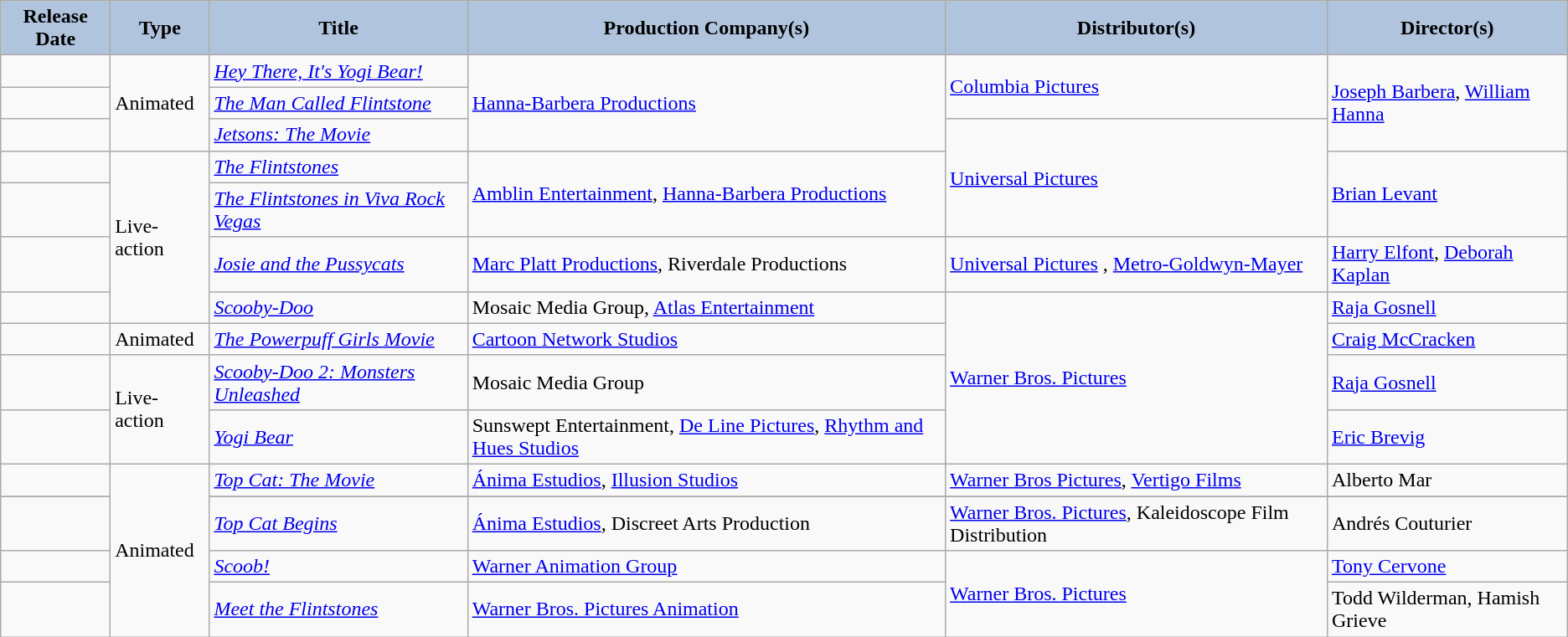<table class="wikitable sortable">
<tr style="text-align:left;">
<th style="background:#B0C4DE;">Release Date</th>
<th style="background:#B0C4DE;">Type</th>
<th style="background:#B0C4DE;">Title</th>
<th style="background:#B0C4DE;">Production Company(s)</th>
<th style="background:#B0C4DE;">Distributor(s)</th>
<th style="background:#B0C4DE;">Director(s)</th>
</tr>
<tr>
<td></td>
<td rowspan=3>Animated</td>
<td><em><a href='#'>Hey There, It's Yogi Bear!</a></em></td>
<td colspan=1 rowspan=3><a href='#'>Hanna-Barbera Productions</a></td>
<td colspan=1 rowspan=2><a href='#'>Columbia Pictures</a></td>
<td colspan=1 rowspan=3><a href='#'>Joseph Barbera</a>, <a href='#'>William Hanna</a></td>
</tr>
<tr>
<td></td>
<td><em><a href='#'>The Man Called Flintstone</a></em></td>
</tr>
<tr>
<td></td>
<td><em><a href='#'>Jetsons: The Movie</a></em></td>
<td colspan=1 rowspan=3><a href='#'>Universal Pictures</a></td>
</tr>
<tr>
<td></td>
<td rowspan=4>Live-action</td>
<td><em><a href='#'>The Flintstones</a></em></td>
<td colspan=1 rowspan=2><a href='#'>Amblin Entertainment</a>, <a href='#'>Hanna-Barbera Productions</a></td>
<td colspan=1 rowspan=2><a href='#'>Brian Levant</a></td>
</tr>
<tr>
<td></td>
<td><em><a href='#'>The Flintstones in Viva Rock Vegas</a></em></td>
</tr>
<tr>
<td></td>
<td><em><a href='#'>Josie and the Pussycats</a></em></td>
<td><a href='#'>Marc Platt Productions</a>, Riverdale Productions</td>
<td><a href='#'>Universal Pictures</a> , <a href='#'>Metro-Goldwyn-Mayer</a> </td>
<td><a href='#'>Harry Elfont</a>, <a href='#'>Deborah Kaplan</a></td>
</tr>
<tr>
<td></td>
<td><em><a href='#'>Scooby-Doo</a></em></td>
<td>Mosaic Media Group, <a href='#'>Atlas Entertainment</a></td>
<td colspan=1 rowspan=4><a href='#'>Warner Bros. Pictures</a></td>
<td><a href='#'>Raja Gosnell</a></td>
</tr>
<tr>
<td></td>
<td>Animated</td>
<td><em><a href='#'>The Powerpuff Girls Movie</a></em></td>
<td><a href='#'>Cartoon Network Studios</a></td>
<td><a href='#'>Craig McCracken</a></td>
</tr>
<tr>
<td></td>
<td rowspan=2>Live-action</td>
<td><em><a href='#'>Scooby-Doo 2: Monsters Unleashed</a></em></td>
<td>Mosaic Media Group</td>
<td><a href='#'>Raja Gosnell</a></td>
</tr>
<tr>
<td></td>
<td><em><a href='#'>Yogi Bear</a></em></td>
<td>Sunswept Entertainment, <a href='#'>De Line Pictures</a>, <a href='#'>Rhythm and Hues Studios</a></td>
<td><a href='#'>Eric Brevig</a></td>
</tr>
<tr>
<td></td>
<td rowspan="5">Animated</td>
<td><em><a href='#'>Top Cat: The Movie</a></em></td>
<td><a href='#'>Ánima Estudios</a>, <a href='#'>Illusion Studios</a></td>
<td><a href='#'>Warner Bros Pictures</a>, <a href='#'>Vertigo Films</a> </td>
<td>Alberto Mar</td>
</tr>
<tr>
</tr>
<tr>
<td></td>
<td><em><a href='#'>Top Cat Begins</a></em></td>
<td><a href='#'>Ánima Estudios</a>, Discreet Arts Production</td>
<td><a href='#'>Warner Bros. Pictures</a>, Kaleidoscope Film Distribution </td>
<td>Andrés Couturier</td>
</tr>
<tr>
<td></td>
<td><em><a href='#'>Scoob!</a></em></td>
<td colspan=1><a href='#'>Warner Animation Group</a></td>
<td colspan="1" rowspan="2"><a href='#'>Warner Bros. Pictures</a></td>
<td><a href='#'>Tony Cervone</a></td>
</tr>
<tr>
<td></td>
<td><em><a href='#'>Meet the Flintstones</a></em></td>
<td><a href='#'>Warner Bros. Pictures Animation</a></td>
<td colspan=1>Todd Wilderman, Hamish Grieve</td>
</tr>
</table>
